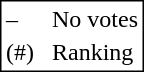<table style="border:1px solid black;">
<tr>
<td>–</td>
<td> </td>
<td>No votes</td>
</tr>
<tr>
<td>(#)</td>
<td> </td>
<td>Ranking</td>
</tr>
</table>
